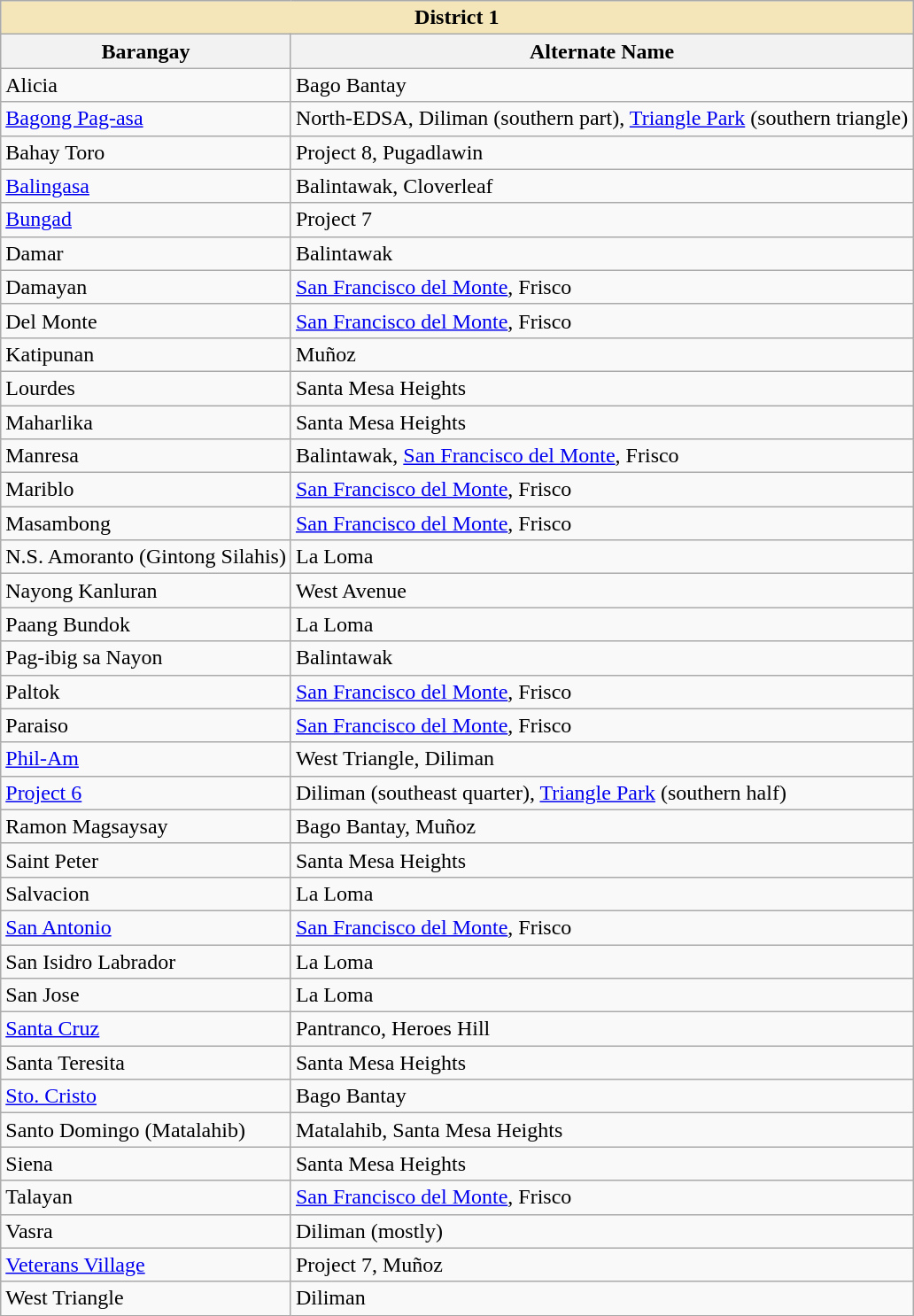<table class="wikitable">
<tr>
<th style="background: #f4e6b8; text-align:center" colspan=2><strong>District 1</strong></th>
</tr>
<tr>
<th>Barangay</th>
<th>Alternate Name</th>
</tr>
<tr>
<td>Alicia</td>
<td>Bago Bantay</td>
</tr>
<tr>
<td><a href='#'>Bagong Pag-asa</a></td>
<td>North-EDSA, Diliman (southern part), <a href='#'>Triangle Park</a> (southern triangle)</td>
</tr>
<tr>
<td>Bahay Toro</td>
<td>Project 8, Pugadlawin</td>
</tr>
<tr>
<td><a href='#'>Balingasa</a></td>
<td>Balintawak, Cloverleaf</td>
</tr>
<tr>
<td><a href='#'>Bungad</a></td>
<td>Project 7</td>
</tr>
<tr>
<td>Damar</td>
<td>Balintawak</td>
</tr>
<tr>
<td>Damayan</td>
<td><a href='#'>San Francisco del Monte</a>, Frisco</td>
</tr>
<tr>
<td>Del Monte</td>
<td><a href='#'>San Francisco del Monte</a>, Frisco</td>
</tr>
<tr>
<td>Katipunan</td>
<td>Muñoz</td>
</tr>
<tr>
<td>Lourdes</td>
<td>Santa Mesa Heights</td>
</tr>
<tr>
<td>Maharlika</td>
<td>Santa Mesa Heights</td>
</tr>
<tr>
<td>Manresa</td>
<td>Balintawak, <a href='#'>San Francisco del Monte</a>, Frisco</td>
</tr>
<tr>
<td>Mariblo</td>
<td><a href='#'>San Francisco del Monte</a>, Frisco</td>
</tr>
<tr qc>
<td>Masambong</td>
<td><a href='#'>San Francisco del Monte</a>, Frisco</td>
</tr>
<tr>
<td>N.S. Amoranto (Gintong Silahis)</td>
<td>La Loma</td>
</tr>
<tr>
<td>Nayong Kanluran</td>
<td>West Avenue</td>
</tr>
<tr>
<td>Paang Bundok</td>
<td>La Loma</td>
</tr>
<tr>
<td>Pag-ibig sa Nayon</td>
<td>Balintawak</td>
</tr>
<tr>
<td>Paltok</td>
<td><a href='#'>San Francisco del Monte</a>, Frisco</td>
</tr>
<tr>
<td>Paraiso</td>
<td><a href='#'>San Francisco del Monte</a>, Frisco</td>
</tr>
<tr>
<td><a href='#'>Phil-Am</a></td>
<td>West Triangle, Diliman</td>
</tr>
<tr>
<td><a href='#'>Project 6</a></td>
<td>Diliman (southeast quarter), <a href='#'>Triangle Park</a> (southern half)</td>
</tr>
<tr>
<td>Ramon Magsaysay</td>
<td>Bago Bantay, Muñoz</td>
</tr>
<tr>
<td>Saint Peter</td>
<td>Santa Mesa Heights</td>
</tr>
<tr>
<td>Salvacion</td>
<td>La Loma</td>
</tr>
<tr>
<td><a href='#'>San Antonio</a></td>
<td><a href='#'>San Francisco del Monte</a>, Frisco</td>
</tr>
<tr>
<td>San Isidro Labrador</td>
<td>La Loma</td>
</tr>
<tr>
<td>San Jose</td>
<td>La Loma</td>
</tr>
<tr>
<td><a href='#'>Santa Cruz</a></td>
<td>Pantranco, Heroes Hill</td>
</tr>
<tr>
<td>Santa Teresita</td>
<td>Santa Mesa Heights</td>
</tr>
<tr>
<td><a href='#'>Sto. Cristo</a></td>
<td>Bago Bantay</td>
</tr>
<tr>
<td>Santo Domingo (Matalahib)</td>
<td>Matalahib, Santa Mesa Heights</td>
</tr>
<tr>
<td>Siena</td>
<td>Santa Mesa Heights</td>
</tr>
<tr>
<td>Talayan</td>
<td><a href='#'>San Francisco del Monte</a>, Frisco</td>
</tr>
<tr>
<td>Vasra</td>
<td>Diliman (mostly)</td>
</tr>
<tr>
<td><a href='#'>Veterans Village</a></td>
<td>Project 7, Muñoz</td>
</tr>
<tr>
<td>West Triangle</td>
<td>Diliman</td>
</tr>
</table>
